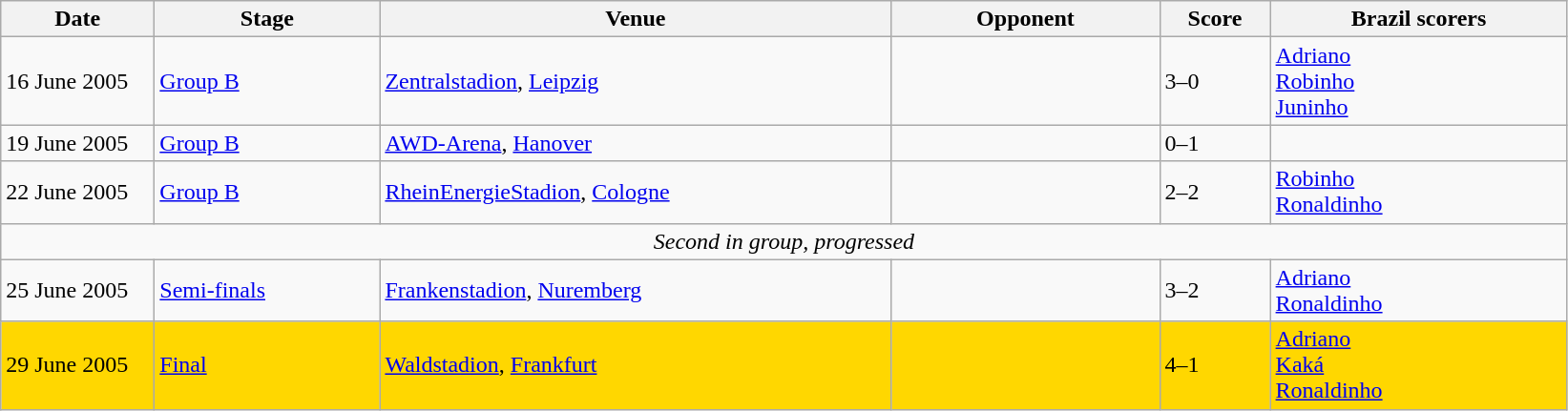<table class="wikitable">
<tr>
<th width=100px>Date</th>
<th width=150px>Stage</th>
<th width=350px>Venue</th>
<th width=180px>Opponent</th>
<th width=70px>Score</th>
<th width=200px>Brazil scorers</th>
</tr>
<tr>
<td>16 June 2005</td>
<td><a href='#'>Group B</a></td>
<td><a href='#'>Zentralstadion</a>, <a href='#'>Leipzig</a></td>
<td></td>
<td>3–0</td>
<td><a href='#'>Adriano</a>  <br> <a href='#'>Robinho</a>  <br> <a href='#'>Juninho</a> </td>
</tr>
<tr>
<td>19 June 2005</td>
<td><a href='#'>Group B</a></td>
<td><a href='#'>AWD-Arena</a>, <a href='#'>Hanover</a></td>
<td></td>
<td>0–1</td>
<td></td>
</tr>
<tr>
<td>22 June 2005</td>
<td><a href='#'>Group B</a></td>
<td><a href='#'>RheinEnergieStadion</a>, <a href='#'>Cologne</a></td>
<td></td>
<td>2–2</td>
<td><a href='#'>Robinho</a>  <br> <a href='#'>Ronaldinho</a> </td>
</tr>
<tr>
<td colspan="6" style="text-align:center;"><em>Second in group, progressed</em></td>
</tr>
<tr>
<td>25 June 2005</td>
<td><a href='#'>Semi-finals</a></td>
<td><a href='#'>Frankenstadion</a>, <a href='#'>Nuremberg</a></td>
<td></td>
<td>3–2</td>
<td><a href='#'>Adriano</a>  <br> <a href='#'>Ronaldinho</a> </td>
</tr>
<tr style="background:gold;">
<td>29 June 2005</td>
<td><a href='#'>Final</a></td>
<td><a href='#'>Waldstadion</a>, <a href='#'>Frankfurt</a></td>
<td></td>
<td>4–1</td>
<td><a href='#'>Adriano</a>  <br> <a href='#'>Kaká</a>  <br> <a href='#'>Ronaldinho</a> </td>
</tr>
</table>
